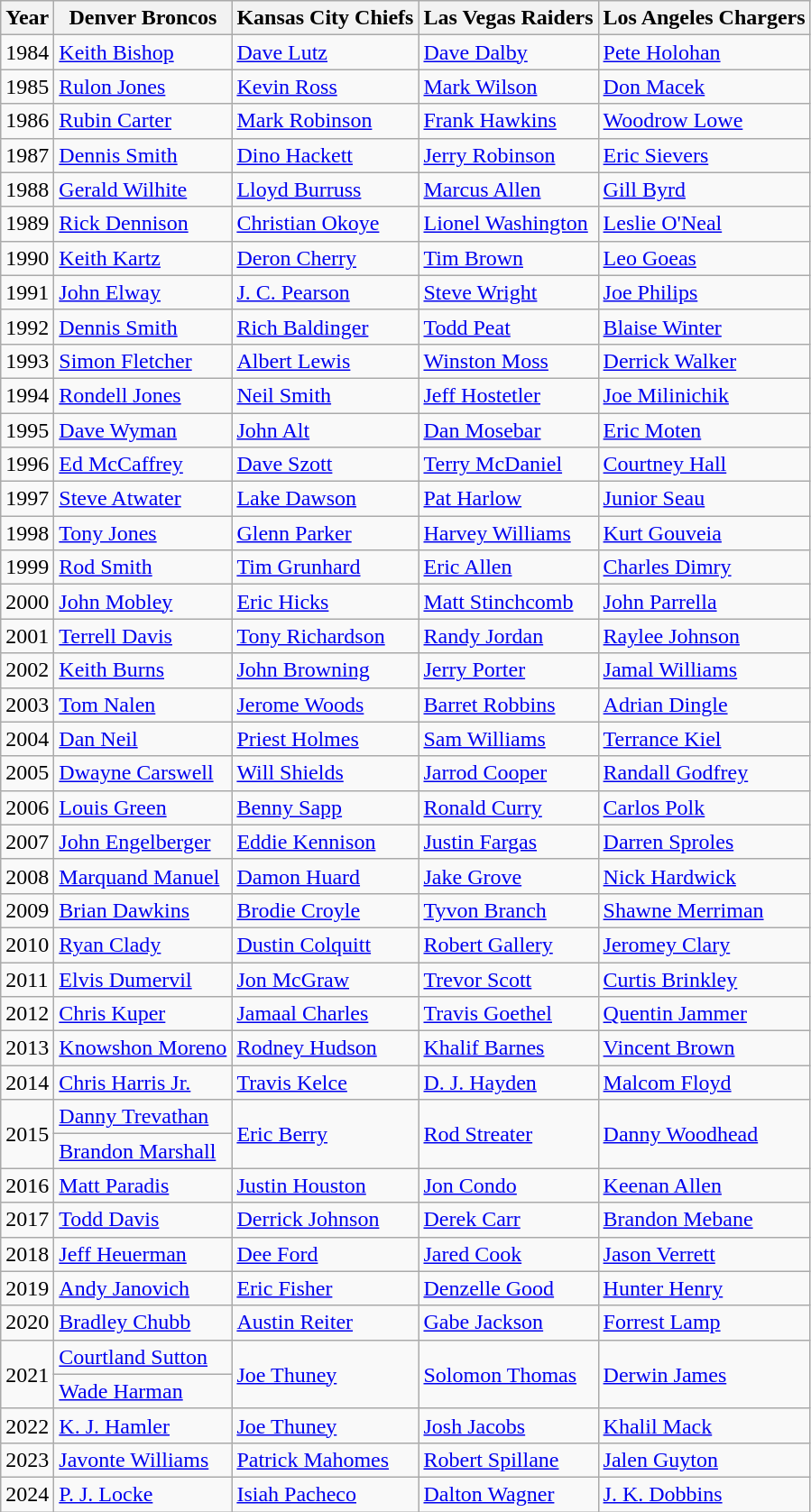<table class="wikitable">
<tr>
<th>Year</th>
<th>Denver Broncos</th>
<th>Kansas City Chiefs</th>
<th>Las Vegas Raiders</th>
<th>Los Angeles Chargers</th>
</tr>
<tr>
<td>1984</td>
<td><a href='#'>Keith Bishop</a></td>
<td><a href='#'>Dave Lutz</a></td>
<td><a href='#'>Dave Dalby</a></td>
<td><a href='#'>Pete Holohan</a></td>
</tr>
<tr>
<td>1985</td>
<td><a href='#'>Rulon Jones</a></td>
<td><a href='#'>Kevin Ross</a></td>
<td><a href='#'>Mark Wilson</a></td>
<td><a href='#'>Don Macek</a></td>
</tr>
<tr>
<td>1986</td>
<td><a href='#'>Rubin Carter</a></td>
<td><a href='#'>Mark Robinson</a></td>
<td><a href='#'>Frank Hawkins</a></td>
<td><a href='#'>Woodrow Lowe</a></td>
</tr>
<tr>
<td>1987</td>
<td><a href='#'>Dennis Smith</a></td>
<td><a href='#'>Dino Hackett</a></td>
<td><a href='#'>Jerry Robinson</a></td>
<td><a href='#'>Eric Sievers</a></td>
</tr>
<tr>
<td>1988</td>
<td><a href='#'>Gerald Wilhite</a></td>
<td><a href='#'>Lloyd Burruss</a></td>
<td><a href='#'>Marcus Allen</a></td>
<td><a href='#'>Gill Byrd</a></td>
</tr>
<tr>
<td>1989</td>
<td><a href='#'>Rick Dennison</a></td>
<td><a href='#'>Christian Okoye</a></td>
<td><a href='#'>Lionel Washington</a></td>
<td><a href='#'>Leslie O'Neal</a></td>
</tr>
<tr>
<td>1990</td>
<td><a href='#'>Keith Kartz</a></td>
<td><a href='#'>Deron Cherry</a></td>
<td><a href='#'>Tim Brown</a></td>
<td><a href='#'>Leo Goeas</a></td>
</tr>
<tr>
<td>1991</td>
<td><a href='#'>John Elway</a></td>
<td><a href='#'>J. C. Pearson</a></td>
<td><a href='#'>Steve Wright</a></td>
<td><a href='#'>Joe Philips</a></td>
</tr>
<tr>
<td>1992</td>
<td><a href='#'>Dennis Smith</a></td>
<td><a href='#'>Rich Baldinger</a></td>
<td><a href='#'>Todd Peat</a></td>
<td><a href='#'>Blaise Winter</a></td>
</tr>
<tr>
<td>1993</td>
<td><a href='#'>Simon Fletcher</a></td>
<td><a href='#'>Albert Lewis</a></td>
<td><a href='#'>Winston Moss</a></td>
<td><a href='#'>Derrick Walker</a></td>
</tr>
<tr>
<td>1994</td>
<td><a href='#'>Rondell Jones</a></td>
<td><a href='#'>Neil Smith</a></td>
<td><a href='#'>Jeff Hostetler</a></td>
<td><a href='#'>Joe Milinichik</a></td>
</tr>
<tr>
<td>1995</td>
<td><a href='#'>Dave Wyman</a></td>
<td><a href='#'>John Alt</a></td>
<td><a href='#'>Dan Mosebar</a></td>
<td><a href='#'>Eric Moten</a></td>
</tr>
<tr>
<td>1996</td>
<td><a href='#'>Ed McCaffrey</a></td>
<td><a href='#'>Dave Szott</a></td>
<td><a href='#'>Terry McDaniel</a></td>
<td><a href='#'>Courtney Hall</a></td>
</tr>
<tr>
<td>1997</td>
<td><a href='#'>Steve Atwater</a></td>
<td><a href='#'>Lake Dawson</a></td>
<td><a href='#'>Pat Harlow</a></td>
<td><a href='#'>Junior Seau</a></td>
</tr>
<tr>
<td>1998</td>
<td><a href='#'>Tony Jones</a></td>
<td><a href='#'>Glenn Parker</a></td>
<td><a href='#'>Harvey Williams</a></td>
<td><a href='#'>Kurt Gouveia</a></td>
</tr>
<tr>
<td>1999</td>
<td><a href='#'>Rod Smith</a></td>
<td><a href='#'>Tim Grunhard</a></td>
<td><a href='#'>Eric Allen</a></td>
<td><a href='#'>Charles Dimry</a></td>
</tr>
<tr>
<td>2000</td>
<td><a href='#'>John Mobley</a></td>
<td><a href='#'>Eric Hicks</a></td>
<td><a href='#'>Matt Stinchcomb</a></td>
<td><a href='#'>John Parrella</a></td>
</tr>
<tr>
<td>2001</td>
<td><a href='#'>Terrell Davis</a></td>
<td><a href='#'>Tony Richardson</a></td>
<td><a href='#'>Randy Jordan</a></td>
<td><a href='#'>Raylee Johnson</a></td>
</tr>
<tr>
<td>2002</td>
<td><a href='#'>Keith Burns</a></td>
<td><a href='#'>John Browning</a></td>
<td><a href='#'>Jerry Porter</a></td>
<td><a href='#'>Jamal Williams</a></td>
</tr>
<tr>
<td>2003</td>
<td><a href='#'>Tom Nalen</a></td>
<td><a href='#'>Jerome Woods</a></td>
<td><a href='#'>Barret Robbins</a></td>
<td><a href='#'>Adrian Dingle</a></td>
</tr>
<tr>
<td>2004</td>
<td><a href='#'>Dan Neil</a></td>
<td><a href='#'>Priest Holmes</a></td>
<td><a href='#'>Sam Williams</a></td>
<td><a href='#'>Terrance Kiel</a></td>
</tr>
<tr>
<td>2005</td>
<td><a href='#'>Dwayne Carswell</a></td>
<td><a href='#'>Will Shields</a></td>
<td><a href='#'>Jarrod Cooper</a></td>
<td><a href='#'>Randall Godfrey</a></td>
</tr>
<tr>
<td>2006</td>
<td><a href='#'>Louis Green</a></td>
<td><a href='#'>Benny Sapp</a></td>
<td><a href='#'>Ronald Curry</a></td>
<td><a href='#'>Carlos Polk</a></td>
</tr>
<tr>
<td>2007</td>
<td><a href='#'>John Engelberger</a></td>
<td><a href='#'>Eddie Kennison</a></td>
<td><a href='#'>Justin Fargas</a></td>
<td><a href='#'>Darren Sproles</a></td>
</tr>
<tr>
<td>2008</td>
<td><a href='#'>Marquand Manuel</a></td>
<td><a href='#'>Damon Huard</a></td>
<td><a href='#'>Jake Grove</a></td>
<td><a href='#'>Nick Hardwick</a></td>
</tr>
<tr>
<td>2009</td>
<td><a href='#'>Brian Dawkins</a></td>
<td><a href='#'>Brodie Croyle</a></td>
<td><a href='#'>Tyvon Branch</a></td>
<td><a href='#'>Shawne Merriman</a></td>
</tr>
<tr>
<td>2010</td>
<td><a href='#'>Ryan Clady</a></td>
<td><a href='#'>Dustin Colquitt</a></td>
<td><a href='#'>Robert Gallery</a></td>
<td><a href='#'>Jeromey Clary</a></td>
</tr>
<tr>
<td>2011</td>
<td><a href='#'>Elvis Dumervil</a></td>
<td><a href='#'>Jon McGraw</a></td>
<td><a href='#'>Trevor Scott</a></td>
<td><a href='#'>Curtis Brinkley</a></td>
</tr>
<tr>
<td>2012</td>
<td><a href='#'>Chris Kuper</a></td>
<td><a href='#'>Jamaal Charles</a></td>
<td><a href='#'>Travis Goethel</a></td>
<td><a href='#'>Quentin Jammer</a></td>
</tr>
<tr>
<td>2013</td>
<td><a href='#'>Knowshon Moreno</a></td>
<td><a href='#'>Rodney Hudson</a></td>
<td><a href='#'>Khalif Barnes</a></td>
<td><a href='#'>Vincent Brown</a></td>
</tr>
<tr>
<td>2014</td>
<td><a href='#'>Chris Harris Jr.</a></td>
<td><a href='#'>Travis Kelce</a></td>
<td><a href='#'>D. J. Hayden</a></td>
<td><a href='#'>Malcom Floyd</a></td>
</tr>
<tr>
<td rowspan="2">2015</td>
<td><a href='#'>Danny Trevathan</a></td>
<td rowspan="2"><a href='#'>Eric Berry</a></td>
<td rowspan="2"><a href='#'>Rod Streater</a></td>
<td rowspan="2"><a href='#'>Danny Woodhead</a></td>
</tr>
<tr>
<td><a href='#'>Brandon Marshall</a></td>
</tr>
<tr>
<td>2016</td>
<td><a href='#'>Matt Paradis</a></td>
<td><a href='#'>Justin Houston</a></td>
<td><a href='#'>Jon Condo</a></td>
<td><a href='#'>Keenan Allen</a></td>
</tr>
<tr>
<td>2017</td>
<td><a href='#'>Todd Davis</a></td>
<td><a href='#'>Derrick Johnson</a></td>
<td><a href='#'>Derek Carr</a></td>
<td><a href='#'>Brandon Mebane</a></td>
</tr>
<tr>
<td>2018</td>
<td><a href='#'>Jeff Heuerman</a></td>
<td><a href='#'>Dee Ford</a></td>
<td><a href='#'>Jared Cook</a></td>
<td><a href='#'>Jason Verrett</a></td>
</tr>
<tr>
<td>2019</td>
<td><a href='#'>Andy Janovich</a></td>
<td><a href='#'>Eric Fisher</a></td>
<td><a href='#'>Denzelle Good</a></td>
<td><a href='#'>Hunter Henry</a></td>
</tr>
<tr>
<td>2020</td>
<td><a href='#'>Bradley Chubb</a></td>
<td><a href='#'>Austin Reiter</a></td>
<td><a href='#'>Gabe Jackson</a></td>
<td><a href='#'>Forrest Lamp</a></td>
</tr>
<tr>
<td rowspan="2">2021</td>
<td><a href='#'>Courtland Sutton</a></td>
<td rowspan="2"><a href='#'>Joe Thuney</a></td>
<td rowspan="2"><a href='#'>Solomon Thomas</a></td>
<td rowspan="2"><a href='#'>Derwin James</a></td>
</tr>
<tr>
<td><a href='#'>Wade Harman</a></td>
</tr>
<tr>
<td>2022</td>
<td><a href='#'>K. J. Hamler</a></td>
<td><a href='#'>Joe Thuney</a></td>
<td><a href='#'>Josh Jacobs</a></td>
<td><a href='#'>Khalil Mack</a></td>
</tr>
<tr>
<td>2023</td>
<td><a href='#'>Javonte Williams</a></td>
<td><a href='#'>Patrick Mahomes</a></td>
<td><a href='#'>Robert Spillane</a></td>
<td><a href='#'>Jalen Guyton</a></td>
</tr>
<tr>
<td>2024</td>
<td><a href='#'>P. J. Locke</a></td>
<td><a href='#'>Isiah Pacheco</a></td>
<td><a href='#'>Dalton Wagner</a></td>
<td><a href='#'>J. K. Dobbins</a></td>
</tr>
</table>
